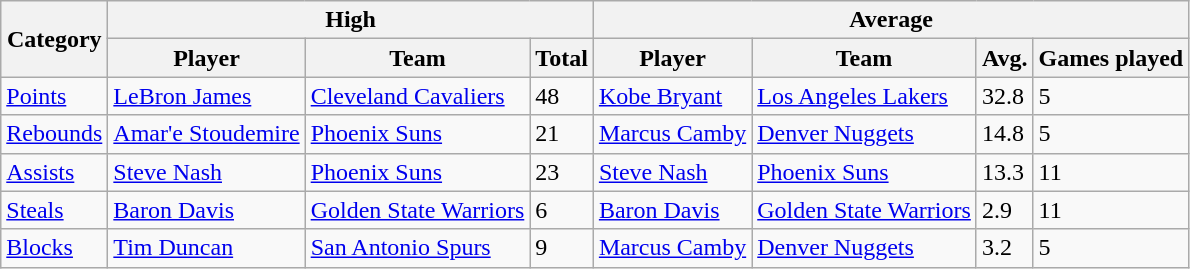<table class=wikitable style="text-align:left;">
<tr>
<th rowspan=2>Category</th>
<th colspan=3>High</th>
<th colspan=4>Average</th>
</tr>
<tr>
<th>Player</th>
<th>Team</th>
<th>Total</th>
<th>Player</th>
<th>Team</th>
<th>Avg.</th>
<th>Games played</th>
</tr>
<tr>
<td><a href='#'>Points</a></td>
<td><a href='#'>LeBron James</a></td>
<td><a href='#'>Cleveland Cavaliers</a></td>
<td>48</td>
<td><a href='#'>Kobe Bryant</a></td>
<td><a href='#'>Los Angeles Lakers</a></td>
<td>32.8</td>
<td>5</td>
</tr>
<tr>
<td><a href='#'>Rebounds</a></td>
<td><a href='#'>Amar'e Stoudemire</a></td>
<td><a href='#'>Phoenix Suns</a></td>
<td>21</td>
<td><a href='#'>Marcus Camby</a></td>
<td><a href='#'>Denver Nuggets</a></td>
<td>14.8</td>
<td>5</td>
</tr>
<tr>
<td><a href='#'>Assists</a></td>
<td><a href='#'>Steve Nash</a></td>
<td><a href='#'>Phoenix Suns</a></td>
<td>23</td>
<td><a href='#'>Steve Nash</a></td>
<td><a href='#'>Phoenix Suns</a></td>
<td>13.3</td>
<td>11</td>
</tr>
<tr>
<td><a href='#'>Steals</a></td>
<td><a href='#'>Baron Davis</a></td>
<td><a href='#'>Golden State Warriors</a></td>
<td>6</td>
<td><a href='#'>Baron Davis</a></td>
<td><a href='#'>Golden State Warriors</a></td>
<td>2.9</td>
<td>11</td>
</tr>
<tr>
<td><a href='#'>Blocks</a></td>
<td><a href='#'>Tim Duncan</a></td>
<td><a href='#'>San Antonio Spurs</a></td>
<td>9</td>
<td><a href='#'>Marcus Camby</a></td>
<td><a href='#'>Denver Nuggets</a></td>
<td>3.2</td>
<td>5</td>
</tr>
</table>
